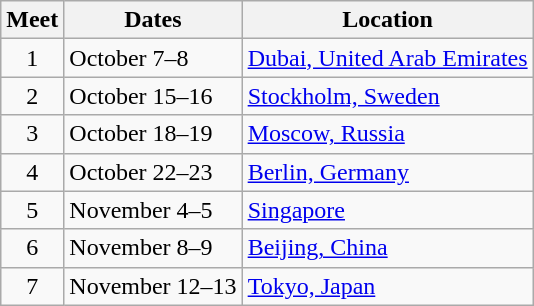<table class=wikitable>
<tr>
<th>Meet</th>
<th>Dates</th>
<th>Location</th>
</tr>
<tr>
<td align=center>1</td>
<td>October 7–8</td>
<td> <a href='#'>Dubai, United Arab Emirates</a></td>
</tr>
<tr>
<td align=center>2</td>
<td>October 15–16</td>
<td> <a href='#'>Stockholm, Sweden</a></td>
</tr>
<tr>
<td align=center>3</td>
<td>October 18–19</td>
<td> <a href='#'>Moscow, Russia</a></td>
</tr>
<tr>
<td align=center>4</td>
<td>October 22–23</td>
<td> <a href='#'>Berlin, Germany</a></td>
</tr>
<tr>
<td align=center>5</td>
<td>November 4–5</td>
<td> <a href='#'>Singapore</a></td>
</tr>
<tr>
<td align=center>6</td>
<td>November 8–9</td>
<td> <a href='#'>Beijing, China</a></td>
</tr>
<tr>
<td align=center>7</td>
<td>November 12–13</td>
<td> <a href='#'>Tokyo, Japan</a></td>
</tr>
</table>
